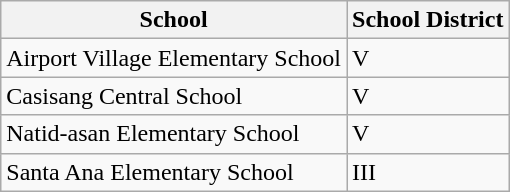<table class="wikitable">
<tr>
<th>School</th>
<th>School District</th>
</tr>
<tr>
<td>Airport Village Elementary School</td>
<td>V</td>
</tr>
<tr>
<td>Casisang Central School</td>
<td>V</td>
</tr>
<tr>
<td>Natid-asan Elementary School</td>
<td>V</td>
</tr>
<tr>
<td>Santa Ana Elementary School</td>
<td>III</td>
</tr>
</table>
